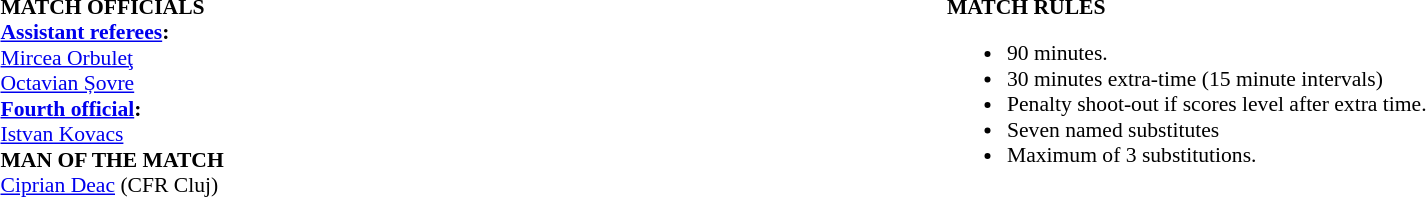<table width=100% style="font-size: 90%">
<tr>
<td width=50% valign=top><br><strong>MATCH OFFICIALS</strong><br>
<strong><a href='#'>Assistant referees</a>:</strong>
<br> <a href='#'>Mircea Orbuleţ</a>
<br> <a href='#'>Octavian Șovre</a>
<br><strong><a href='#'>Fourth official</a>:</strong>
<br> <a href='#'>Istvan Kovacs</a><br><strong>MAN OF THE MATCH</strong>
<br> <a href='#'>Ciprian Deac</a> (CFR Cluj)</td>
<td width=50% valign=top><br><strong>MATCH RULES</strong><ul><li>90 minutes.</li><li>30 minutes extra-time (15 minute intervals)</li><li>Penalty shoot-out if scores level after extra time.</li><li>Seven named substitutes</li><li>Maximum of 3 substitutions.</li></ul></td>
</tr>
</table>
